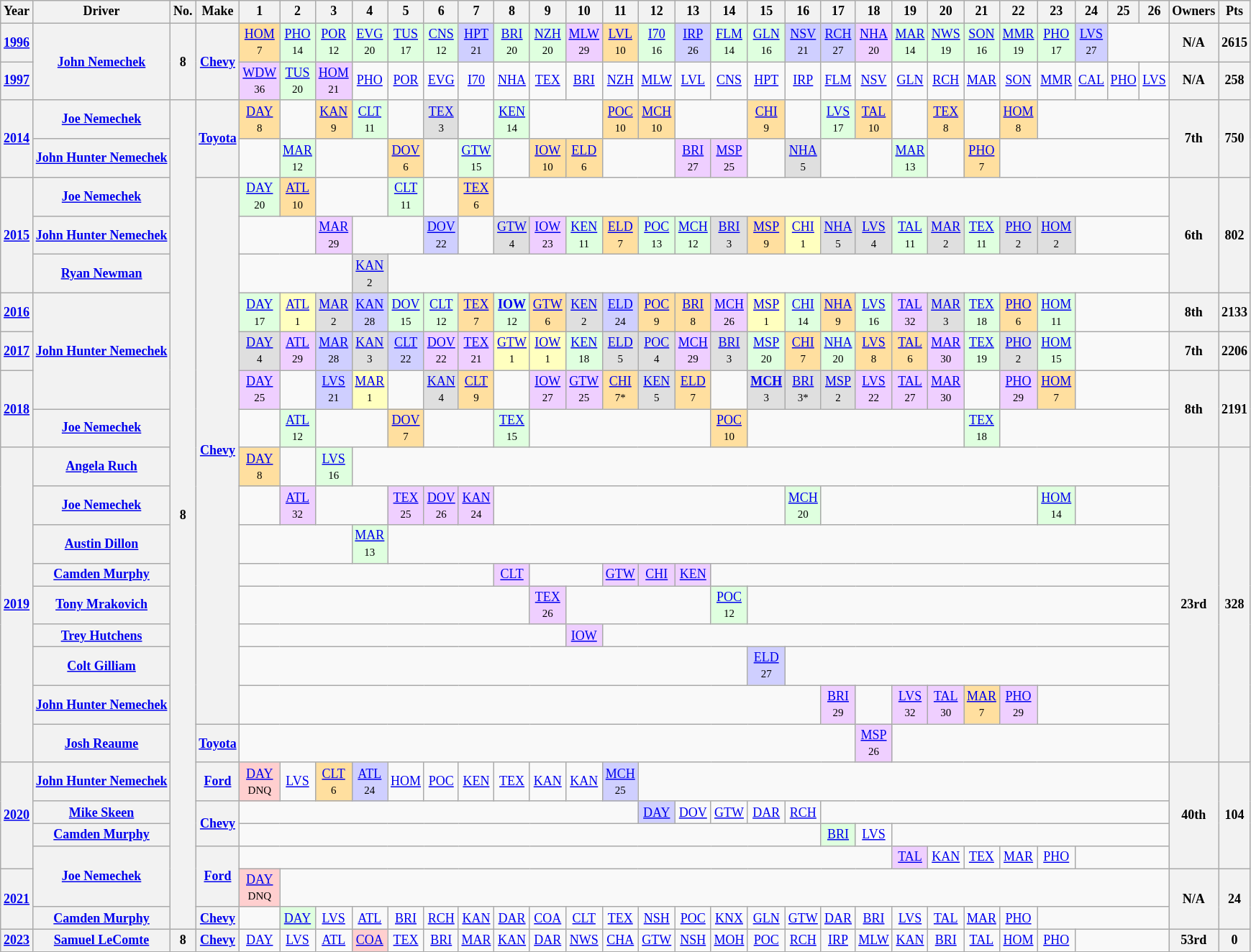<table class="wikitable" style="text-align:center; font-size:75%">
<tr>
<th>Year</th>
<th>Driver</th>
<th>No.</th>
<th>Make</th>
<th>1</th>
<th>2</th>
<th>3</th>
<th>4</th>
<th>5</th>
<th>6</th>
<th>7</th>
<th>8</th>
<th>9</th>
<th>10</th>
<th>11</th>
<th>12</th>
<th>13</th>
<th>14</th>
<th>15</th>
<th>16</th>
<th>17</th>
<th>18</th>
<th>19</th>
<th>20</th>
<th>21</th>
<th>22</th>
<th>23</th>
<th>24</th>
<th>25</th>
<th>26</th>
<th>Owners</th>
<th>Pts</th>
</tr>
<tr>
<th><a href='#'>1996</a></th>
<th rowspan=2><a href='#'>John Nemechek</a></th>
<th rowspan=2>8</th>
<th rowspan=2><a href='#'>Chevy</a></th>
<td style="background:#FFDF9F;"><a href='#'>HOM</a><br><small>7</small></td>
<td style="background:#DFFFDF;"><a href='#'>PHO</a><br><small>14</small></td>
<td style="background:#DFFFDF;"><a href='#'>POR</a><br><small>12</small></td>
<td style="background:#DFFFDF;"><a href='#'>EVG</a><br><small>20</small></td>
<td style="background:#DFFFDF;"><a href='#'>TUS</a><br><small>17</small></td>
<td style="background:#DFFFDF;"><a href='#'>CNS</a><br><small>12</small></td>
<td style="background:#CFCFFF;"><a href='#'>HPT</a><br><small>21</small></td>
<td style="background:#DFFFDF;"><a href='#'>BRI</a><br><small>20</small></td>
<td style="background:#DFFFDF;"><a href='#'>NZH</a><br><small>20</small></td>
<td style="background:#EFCFFF;"><a href='#'>MLW</a><br><small>29</small></td>
<td style="background:#FFDF9F;"><a href='#'>LVL</a><br><small>10</small></td>
<td style="background:#DFFFDF;"><a href='#'>I70</a><br><small>16</small></td>
<td style="background:#CFCFFF;"><a href='#'>IRP</a><br><small>26</small></td>
<td style="background:#DFFFDF;"><a href='#'>FLM</a><br><small>14</small></td>
<td style="background:#DFFFDF;"><a href='#'>GLN</a><br><small>16</small></td>
<td style="background:#CFCFFF;"><a href='#'>NSV</a><br><small>21</small></td>
<td style="background:#CFCFFF;"><a href='#'>RCH</a><br><small>27</small></td>
<td style="background:#EFCFFF;"><a href='#'>NHA</a><br><small>20</small></td>
<td style="background:#DFFFDF;"><a href='#'>MAR</a><br><small>14</small></td>
<td style="background:#DFFFDF;"><a href='#'>NWS</a><br><small>19</small></td>
<td style="background:#DFFFDF;"><a href='#'>SON</a><br><small>16</small></td>
<td style="background:#DFFFDF;"><a href='#'>MMR</a><br><small>19</small></td>
<td style="background:#DFFFDF;"><a href='#'>PHO</a><br><small>17</small></td>
<td style="background:#CFCFFF;"><a href='#'>LVS</a><br><small>27</small></td>
<td colspan=2></td>
<th>N/A</th>
<th>2615</th>
</tr>
<tr>
<th><a href='#'>1997</a></th>
<td style="background:#EFCFFF;"><a href='#'>WDW</a><br><small>36</small></td>
<td style="background:#DFFFDF;"><a href='#'>TUS</a><br><small>20</small></td>
<td style="background:#EFCFFF;"><a href='#'>HOM</a><br><small>21</small></td>
<td><a href='#'>PHO</a></td>
<td><a href='#'>POR</a></td>
<td><a href='#'>EVG</a></td>
<td><a href='#'>I70</a></td>
<td><a href='#'>NHA</a></td>
<td><a href='#'>TEX</a></td>
<td><a href='#'>BRI</a></td>
<td><a href='#'>NZH</a></td>
<td><a href='#'>MLW</a></td>
<td><a href='#'>LVL</a></td>
<td><a href='#'>CNS</a></td>
<td><a href='#'>HPT</a></td>
<td><a href='#'>IRP</a></td>
<td><a href='#'>FLM</a></td>
<td><a href='#'>NSV</a></td>
<td><a href='#'>GLN</a></td>
<td><a href='#'>RCH</a></td>
<td><a href='#'>MAR</a></td>
<td><a href='#'>SON</a></td>
<td><a href='#'>MMR</a></td>
<td><a href='#'>CAL</a></td>
<td><a href='#'>PHO</a></td>
<td><a href='#'>LVS</a></td>
<th>N/A</th>
<th>258</th>
</tr>
<tr>
<th rowspan=2><a href='#'>2014</a></th>
<th><a href='#'>Joe Nemechek</a></th>
<th rowspan=24>8</th>
<th rowspan=2><a href='#'>Toyota</a></th>
<td style="background:#FFDF9F;"><a href='#'>DAY</a><br><small>8</small></td>
<td></td>
<td style="background:#FFDF9F;"><a href='#'>KAN</a><br><small>9</small></td>
<td style="background:#DFFFDF;"><a href='#'>CLT</a><br><small>11</small></td>
<td></td>
<td style="background:#DFDFDF;"><a href='#'>TEX</a><br><small>3</small></td>
<td></td>
<td style="background:#DFFFDF;"><a href='#'>KEN</a><br><small>14</small></td>
<td colspan=2></td>
<td style="background:#FFDF9F;"><a href='#'>POC</a><br><small>10</small></td>
<td style="background:#FFDF9F;"><a href='#'>MCH</a><br><small>10</small></td>
<td colspan=2></td>
<td style="background:#FFDF9F;"><a href='#'>CHI</a><br><small>9</small></td>
<td></td>
<td style="background:#DFFFDF;"><a href='#'>LVS</a><br><small>17</small></td>
<td style="background:#FFDF9F;"><a href='#'>TAL</a><br><small>10</small></td>
<td></td>
<td style="background:#FFDF9F;"><a href='#'>TEX</a><br><small>8</small></td>
<td></td>
<td style="background:#FFDF9F;"><a href='#'>HOM</a><br><small>8</small></td>
<td colspan=4></td>
<th rowspan=2>7th</th>
<th rowspan=2>750</th>
</tr>
<tr>
<th><a href='#'>John Hunter Nemechek</a></th>
<td></td>
<td style="background:#DFFFDF;"><a href='#'>MAR</a><br><small>12</small></td>
<td colspan=2></td>
<td style="background:#FFDF9F;"><a href='#'>DOV</a><br><small>6</small></td>
<td></td>
<td style="background:#DFFFDF;"><a href='#'>GTW</a><br><small>15</small></td>
<td></td>
<td style="background:#FFDF9F;"><a href='#'>IOW</a><br><small>10</small></td>
<td style="background:#FFDF9F;"><a href='#'>ELD</a><br><small>6</small></td>
<td colspan=2></td>
<td style="background:#EFCFFF;"><a href='#'>BRI</a><br><small>27</small></td>
<td style="background:#EFCFFF;"><a href='#'>MSP</a><br><small>25</small></td>
<td></td>
<td style="background:#DFDFDF;"><a href='#'>NHA</a><br><small>5</small></td>
<td colspan=2></td>
<td style="background:#DFFFDF;"><a href='#'>MAR</a><br><small>13</small></td>
<td></td>
<td style="background:#FFDF9F;"><a href='#'>PHO</a><br><small>7</small></td>
<td colspan=5></td>
</tr>
<tr>
<th rowspan=3><a href='#'>2015</a></th>
<th><a href='#'>Joe Nemechek</a></th>
<th rowspan=15><a href='#'>Chevy</a></th>
<td style="background:#DFFFDF;"><a href='#'>DAY</a><br><small>20</small></td>
<td style="background:#FFDF9F;"><a href='#'>ATL</a><br><small>10</small></td>
<td colspan=2></td>
<td style="background:#DFFFDF;"><a href='#'>CLT</a><br><small>11</small></td>
<td></td>
<td style="background:#FFDF9F;"><a href='#'>TEX</a><br><small>6</small></td>
<td colspan=19></td>
<th rowspan=3>6th</th>
<th rowspan=3>802</th>
</tr>
<tr>
<th><a href='#'>John Hunter Nemechek</a></th>
<td colspan=2></td>
<td style="background:#EFCFFF;"><a href='#'>MAR</a><br><small>29</small></td>
<td colspan=2></td>
<td style="background:#CFCFFF;"><a href='#'>DOV</a><br><small>22</small></td>
<td></td>
<td style="background:#DFDFDF;"><a href='#'>GTW</a><br><small>4</small></td>
<td style="background:#EFCFFF;"><a href='#'>IOW</a><br><small>23</small></td>
<td style="background:#DFFFDF;"><a href='#'>KEN</a><br><small>11</small></td>
<td style="background:#FFDF9F;"><a href='#'>ELD</a><br><small>7</small></td>
<td style="background:#DFFFDF;"><a href='#'>POC</a><br><small>13</small></td>
<td style="background:#DFFFDF;"><a href='#'>MCH</a><br><small>12</small></td>
<td style="background:#DFDFDF;"><a href='#'>BRI</a><br><small>3</small></td>
<td style="background:#FFDF9F;"><a href='#'>MSP</a><br><small>9</small></td>
<td style="background:#FFFFBF;"><a href='#'>CHI</a><br><small>1</small></td>
<td style="background:#DFDFDF;"><a href='#'>NHA</a><br><small>5</small></td>
<td style="background:#DFDFDF;"><a href='#'>LVS</a><br><small>4</small></td>
<td style="background:#DFFFDF;"><a href='#'>TAL</a><br><small>11</small></td>
<td style="background:#DFDFDF;"><a href='#'>MAR</a><br><small>2</small></td>
<td style="background:#DFFFDF;"><a href='#'>TEX</a><br><small>11</small></td>
<td style="background:#DFDFDF;"><a href='#'>PHO</a><br><small>2</small></td>
<td style="background:#DFDFDF;"><a href='#'>HOM</a><br><small>2</small></td>
<td colspan=3></td>
</tr>
<tr>
<th><a href='#'>Ryan Newman</a></th>
<td colspan=3></td>
<td style="background:#DFDFDF;"><a href='#'>KAN</a><br><small>2</small></td>
<td colspan=22></td>
</tr>
<tr>
<th><a href='#'>2016</a></th>
<th rowspan=3><a href='#'>John Hunter Nemechek</a></th>
<td style="background:#DFFFDF;"><a href='#'>DAY</a><br><small>17</small></td>
<td style="background:#FFFFBF;"><a href='#'>ATL</a><br><small>1</small></td>
<td style="background:#DFDFDF;"><a href='#'>MAR</a><br><small>2</small></td>
<td style="background:#CFCFFF;"><a href='#'>KAN</a><br><small>28</small></td>
<td style="background:#DFFFDF;"><a href='#'>DOV</a><br><small>15</small></td>
<td style="background:#DFFFDF;"><a href='#'>CLT</a><br><small>12</small></td>
<td style="background:#FFDF9F;"><a href='#'>TEX</a><br><small>7</small></td>
<td style="background:#DFFFDF;"><strong><a href='#'>IOW</a></strong><br><small>12</small></td>
<td style="background:#FFDF9F;"><a href='#'>GTW</a><br><small>6</small></td>
<td style="background:#DFDFDF;"><a href='#'>KEN</a><br><small>2</small></td>
<td style="background:#CFCFFF;"><a href='#'>ELD</a><br><small>24</small></td>
<td style="background:#FFDF9F;"><a href='#'>POC</a><br><small>9</small></td>
<td style="background:#FFDF9F;"><a href='#'>BRI</a><br><small>8</small></td>
<td style="background:#EFCFFF;"><a href='#'>MCH</a><br><small>26</small></td>
<td style="background:#FFFFBF;"><a href='#'>MSP</a><br><small>1</small></td>
<td style="background:#DFFFDF;"><a href='#'>CHI</a><br><small>14</small></td>
<td style="background:#FFDF9F;"><a href='#'>NHA</a><br><small>9</small></td>
<td style="background:#DFFFDF;"><a href='#'>LVS</a><br><small>16</small></td>
<td style="background:#EFCFFF;"><a href='#'>TAL</a><br><small>32</small></td>
<td style="background:#DFDFDF;"><a href='#'>MAR</a><br><small>3</small></td>
<td style="background:#DFFFDF;"><a href='#'>TEX</a><br><small>18</small></td>
<td style="background:#FFDF9F;"><a href='#'>PHO</a><br><small>6</small></td>
<td style="background:#DFFFDF;"><a href='#'>HOM</a><br><small>11</small></td>
<td colspan=3></td>
<th>8th</th>
<th>2133</th>
</tr>
<tr>
<th><a href='#'>2017</a></th>
<td style="background:#DFDFDF;"><a href='#'>DAY</a><br><small>4</small></td>
<td style="background:#EFCFFF;"><a href='#'>ATL</a><br><small>29</small></td>
<td style="background:#CFCFFF;"><a href='#'>MAR</a><br><small>28</small></td>
<td style="background:#DFDFDF;"><a href='#'>KAN</a><br><small>3</small></td>
<td style="background:#CFCFFF;"><a href='#'>CLT</a><br><small>22</small></td>
<td style="background:#EFCFFF;"><a href='#'>DOV</a><br><small>22</small></td>
<td style="background:#EFCFFF;"><a href='#'>TEX</a><br><small>21</small></td>
<td style="background:#FFFFBF;"><a href='#'>GTW</a><br><small>1</small></td>
<td style="background:#FFFFBF;"><a href='#'>IOW</a><br><small>1</small></td>
<td style="background:#DFFFDF;"><a href='#'>KEN</a><br><small>18</small></td>
<td style="background:#DFDFDF;"><a href='#'>ELD</a><br><small>5</small></td>
<td style="background:#DFDFDF;"><a href='#'>POC</a><br><small>4</small></td>
<td style="background:#EFCFFF;"><a href='#'>MCH</a><br><small>29</small></td>
<td style="background:#DFDFDF;"><a href='#'>BRI</a><br><small>3</small></td>
<td style="background:#DFFFDF;"><a href='#'>MSP</a><br><small>20</small></td>
<td style="background:#FFDF9F;"><a href='#'>CHI</a><br><small>7</small></td>
<td style="background:#DFFFDF;"><a href='#'>NHA</a><br><small>20</small></td>
<td style="background:#FFDF9F;"><a href='#'>LVS</a><br><small>8</small></td>
<td style="background:#FFDF9F;"><a href='#'>TAL</a><br><small>6</small></td>
<td style="background:#EFCFFF;"><a href='#'>MAR</a><br><small>30</small></td>
<td style="background:#DFFFDF;"><a href='#'>TEX</a><br><small>19</small></td>
<td style="background:#DFDFDF;"><a href='#'>PHO</a><br><small>2</small></td>
<td style="background:#DFFFDF;"><a href='#'>HOM</a><br><small>15</small></td>
<td colspan=3></td>
<th>7th</th>
<th>2206</th>
</tr>
<tr>
<th rowspan=2><a href='#'>2018</a></th>
<td style="background:#EFCFFF;"><a href='#'>DAY</a><br><small>25</small></td>
<td></td>
<td style="background:#CFCFFF;"><a href='#'>LVS</a><br><small>21</small></td>
<td style="background:#FFFFBF;"><a href='#'>MAR</a><br><small>1</small></td>
<td></td>
<td style="background:#DFDFDF;"><a href='#'>KAN</a><br><small>4</small></td>
<td style="background:#FFDF9F;"><a href='#'>CLT</a><br><small>9</small></td>
<td></td>
<td style="background:#EFCFFF;"><a href='#'>IOW</a><br><small>27</small></td>
<td style="background:#EFCFFF;"><a href='#'>GTW</a><br><small>25</small></td>
<td style="background:#FFDF9F;"><a href='#'>CHI</a><br><small>7*</small></td>
<td style="background:#DFDFDF;"><a href='#'>KEN</a><br><small>5</small></td>
<td style="background:#FFDF9F;"><a href='#'>ELD</a><br><small>7</small></td>
<td></td>
<td style="background:#DFDFDF;"><strong><a href='#'>MCH</a></strong><br><small>3</small></td>
<td style="background:#DFDFDF;"><a href='#'>BRI</a><br><small>3*</small></td>
<td style="background:#DFDFDF;"><a href='#'>MSP</a><br><small>2</small></td>
<td style="background:#EFCFFF;"><a href='#'>LVS</a><br><small>22</small></td>
<td style="background:#EFCFFF;"><a href='#'>TAL</a><br><small>27</small></td>
<td style="background:#EFCFFF;"><a href='#'>MAR</a><br><small>30</small></td>
<td></td>
<td style="background:#EFCFFF;"><a href='#'>PHO</a><br><small>29</small></td>
<td style="background:#FFDF9F;"><a href='#'>HOM</a><br><small>7</small></td>
<td colspan=3></td>
<th rowspan=2>8th</th>
<th rowspan=2>2191</th>
</tr>
<tr>
<th><a href='#'>Joe Nemechek</a></th>
<td></td>
<td style="background:#DFFFDF;"><a href='#'>ATL</a><br><small>12</small></td>
<td colspan=2></td>
<td style="background:#FFDF9F;"><a href='#'>DOV</a><br><small>7</small></td>
<td colspan=2></td>
<td style="background:#DFFFDF;"><a href='#'>TEX</a><br><small>15</small></td>
<td colspan=5></td>
<td style="background:#FFDF9F;"><a href='#'>POC</a><br><small>10</small></td>
<td colspan=6></td>
<td style="background:#DFFFDF;"><a href='#'>TEX</a><br><small>18</small></td>
<td colspan=5></td>
</tr>
<tr>
<th rowspan=9><a href='#'>2019</a></th>
<th><a href='#'>Angela Ruch</a></th>
<td style="background:#FFDF9F;"><a href='#'>DAY</a><br><small>8</small></td>
<td></td>
<td style="background:#DFFFDF;"><a href='#'>LVS</a><br><small>16</small></td>
<td colspan=23></td>
<th rowspan=9>23rd</th>
<th rowspan=9>328</th>
</tr>
<tr>
<th><a href='#'>Joe Nemechek</a></th>
<td></td>
<td style="background:#EFCFFF;"><a href='#'>ATL</a><br><small>32</small></td>
<td colspan=2></td>
<td style="background:#EFCFFF;"><a href='#'>TEX</a><br><small>25</small></td>
<td style="background:#EFCFFF;"><a href='#'>DOV</a><br><small>26</small></td>
<td style="background:#EFCFFF;"><a href='#'>KAN</a><br><small>24</small></td>
<td colspan=8></td>
<td style="background:#DFFFDF;"><a href='#'>MCH</a><br><small>20</small></td>
<td colspan=6></td>
<td style="background:#DFFFDF;"><a href='#'>HOM</a><br><small>14</small></td>
<td colspan=4></td>
</tr>
<tr>
<th><a href='#'>Austin Dillon</a></th>
<td colspan=3></td>
<td style="background:#DFFFDF;"><a href='#'>MAR</a><br><small>13</small></td>
<td colspan=22></td>
</tr>
<tr>
<th><a href='#'>Camden Murphy</a></th>
<td colspan=7></td>
<td style="background:#EFCFFF;"><a href='#'>CLT</a><br></td>
<td colspan=2></td>
<td style="background:#EFCFFF;"><a href='#'>GTW</a><br></td>
<td style="background:#EFCFFF;"><a href='#'>CHI</a><br></td>
<td style="background:#EFCFFF;"><a href='#'>KEN</a><br></td>
<td colspan=13></td>
</tr>
<tr>
<th><a href='#'>Tony Mrakovich</a></th>
<td colspan=8></td>
<td style="background:#EFCFFF;"><a href='#'>TEX</a><br><small>26</small></td>
<td colspan=4></td>
<td style="background:#DFFFDF;"><a href='#'>POC</a><br><small>12</small></td>
<td colspan=12></td>
</tr>
<tr>
<th><a href='#'>Trey Hutchens</a></th>
<td colspan=9></td>
<td style="background:#EFCFFF;"><a href='#'>IOW</a><br></td>
<td colspan=16></td>
</tr>
<tr>
<th><a href='#'>Colt Gilliam</a></th>
<td colspan=14></td>
<td style="background:#CFCFFF;"><a href='#'>ELD</a><br><small>27</small></td>
<td colspan=11></td>
</tr>
<tr>
<th><a href='#'>John Hunter Nemechek</a></th>
<td colspan=16></td>
<td style="background:#EFCFFF;"><a href='#'>BRI</a><br><small>29</small></td>
<td></td>
<td style="background:#EFCFFF;"><a href='#'>LVS</a><br><small>32</small></td>
<td style="background:#EFCFFF;"><a href='#'>TAL</a><br><small>30</small></td>
<td style="background:#FFDF9F;"><a href='#'>MAR</a><br><small>7</small></td>
<td style="background:#EFCFFF;"><a href='#'>PHO</a><br><small>29</small></td>
<td colspan=4></td>
</tr>
<tr>
<th><a href='#'>Josh Reaume</a></th>
<th><a href='#'>Toyota</a></th>
<td colspan=17></td>
<td style="background:#EFCFFF;"><a href='#'>MSP</a><br><small>26</small></td>
<td colspan=8></td>
</tr>
<tr>
<th rowspan=4><a href='#'>2020</a></th>
<th><a href='#'>John Hunter Nemechek</a></th>
<th><a href='#'>Ford</a></th>
<td style="background:#FFCFCF;"><a href='#'>DAY</a><br><small>DNQ</small></td>
<td><a href='#'>LVS</a></td>
<td style="background:#FFDF9F;"><a href='#'>CLT</a><br><small>6</small></td>
<td style="background:#CFCFFF;"><a href='#'>ATL</a><br><small>24</small></td>
<td><a href='#'>HOM</a></td>
<td><a href='#'>POC</a></td>
<td><a href='#'>KEN</a></td>
<td><a href='#'>TEX</a></td>
<td><a href='#'>KAN</a></td>
<td><a href='#'>KAN</a></td>
<td style="background:#CFCFFF;"><a href='#'>MCH</a><br><small>25</small></td>
<td colspan=15></td>
<th rowspan=4>40th</th>
<th rowspan=4>104</th>
</tr>
<tr>
<th><a href='#'>Mike Skeen</a></th>
<th rowspan=2><a href='#'>Chevy</a></th>
<td colspan=11></td>
<td style="background:#CFCFFF;"><a href='#'>DAY</a><br></td>
<td><a href='#'>DOV</a></td>
<td><a href='#'>GTW</a></td>
<td><a href='#'>DAR</a></td>
<td><a href='#'>RCH</a></td>
<td colspan=10></td>
</tr>
<tr>
<th><a href='#'>Camden Murphy</a></th>
<td colspan=16></td>
<td style="background:#DFFFDF;"><a href='#'>BRI</a><br></td>
<td><a href='#'>LVS</a></td>
<td colspan=8></td>
</tr>
<tr>
<th rowspan=2><a href='#'>Joe Nemechek</a></th>
<th rowspan=2><a href='#'>Ford</a></th>
<td colspan=18></td>
<td style="background:#EFCFFF;"><a href='#'>TAL</a><br></td>
<td><a href='#'>KAN</a></td>
<td><a href='#'>TEX</a></td>
<td><a href='#'>MAR</a></td>
<td><a href='#'>PHO</a></td>
<td colspan=3></td>
</tr>
<tr>
<th rowspan=2><a href='#'>2021</a></th>
<td style="background:#FFCFCF;"><a href='#'>DAY</a><br><small>DNQ</small></td>
<td colspan=25></td>
<th rowspan=2>N/A</th>
<th rowspan=2>24</th>
</tr>
<tr>
<th><a href='#'>Camden Murphy</a></th>
<th><a href='#'>Chevy</a></th>
<td></td>
<td style="background:#DFFFDF;"><a href='#'>DAY</a><br></td>
<td><a href='#'>LVS</a></td>
<td><a href='#'>ATL</a></td>
<td><a href='#'>BRI</a></td>
<td><a href='#'>RCH</a></td>
<td><a href='#'>KAN</a></td>
<td><a href='#'>DAR</a></td>
<td><a href='#'>COA</a></td>
<td><a href='#'>CLT</a></td>
<td><a href='#'>TEX</a></td>
<td><a href='#'>NSH</a></td>
<td><a href='#'>POC</a></td>
<td><a href='#'>KNX</a></td>
<td><a href='#'>GLN</a></td>
<td><a href='#'>GTW</a></td>
<td><a href='#'>DAR</a></td>
<td><a href='#'>BRI</a></td>
<td><a href='#'>LVS</a></td>
<td><a href='#'>TAL</a></td>
<td><a href='#'>MAR</a></td>
<td><a href='#'>PHO</a></td>
<td colspan=4></td>
</tr>
<tr>
<th><a href='#'>2023</a></th>
<th><a href='#'>Samuel LeComte</a></th>
<th>8</th>
<th rowspan=2><a href='#'>Chevy</a></th>
<td><a href='#'>DAY</a></td>
<td><a href='#'>LVS</a></td>
<td><a href='#'>ATL</a></td>
<td style="background:#FFCFCF;"><a href='#'>COA</a><br></td>
<td><a href='#'>TEX</a></td>
<td><a href='#'>BRI</a></td>
<td><a href='#'>MAR</a></td>
<td><a href='#'>KAN</a></td>
<td><a href='#'>DAR</a></td>
<td><a href='#'>NWS</a></td>
<td><a href='#'>CHA</a></td>
<td><a href='#'>GTW</a></td>
<td><a href='#'>NSH</a></td>
<td><a href='#'>MOH</a></td>
<td><a href='#'>POC</a></td>
<td><a href='#'>RCH</a></td>
<td><a href='#'>IRP</a></td>
<td><a href='#'>MLW</a></td>
<td><a href='#'>KAN</a></td>
<td><a href='#'>BRI</a></td>
<td><a href='#'>TAL</a></td>
<td><a href='#'>HOM</a></td>
<td><a href='#'>PHO</a></td>
<td colspan=3></td>
<th>53rd</th>
<th>0</th>
</tr>
</table>
